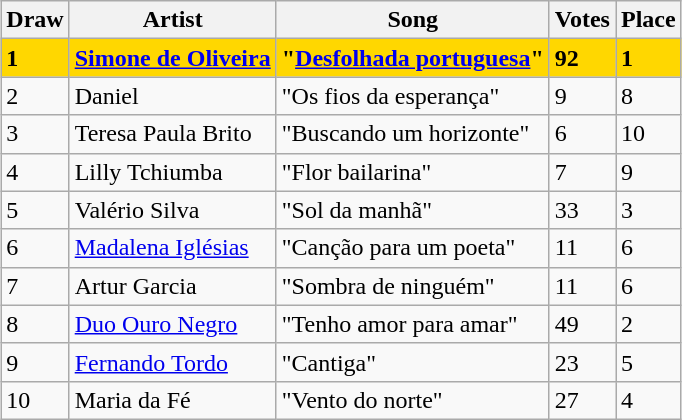<table class="sortable wikitable" style="margin: 1em auto 1em auto">
<tr>
<th>Draw</th>
<th>Artist</th>
<th>Song</th>
<th>Votes</th>
<th>Place</th>
</tr>
<tr bgcolor="#FFD700">
<td><strong>1</strong></td>
<td><strong><a href='#'>Simone de Oliveira</a></strong></td>
<td><strong>"<a href='#'>Desfolhada portuguesa</a>"</strong></td>
<td><strong>92</strong></td>
<td><strong>1</strong></td>
</tr>
<tr>
<td>2</td>
<td>Daniel</td>
<td>"Os fios da esperança"</td>
<td>9</td>
<td>8</td>
</tr>
<tr>
<td>3</td>
<td>Teresa Paula Brito</td>
<td>"Buscando um horizonte"</td>
<td>6</td>
<td>10</td>
</tr>
<tr>
<td>4</td>
<td>Lilly Tchiumba</td>
<td>"Flor bailarina"</td>
<td>7</td>
<td>9</td>
</tr>
<tr>
<td>5</td>
<td>Valério Silva</td>
<td>"Sol da manhã"</td>
<td>33</td>
<td>3</td>
</tr>
<tr>
<td>6</td>
<td><a href='#'>Madalena Iglésias</a></td>
<td>"Canção para um poeta"</td>
<td>11</td>
<td>6</td>
</tr>
<tr>
<td>7</td>
<td>Artur Garcia</td>
<td>"Sombra de ninguém"</td>
<td>11</td>
<td>6</td>
</tr>
<tr>
<td>8</td>
<td><a href='#'>Duo Ouro Negro</a></td>
<td>"Tenho amor para amar"</td>
<td>49</td>
<td>2</td>
</tr>
<tr>
<td>9</td>
<td><a href='#'>Fernando Tordo</a></td>
<td>"Cantiga"</td>
<td>23</td>
<td>5</td>
</tr>
<tr>
<td>10</td>
<td>Maria da Fé</td>
<td>"Vento do norte"</td>
<td>27</td>
<td>4</td>
</tr>
</table>
